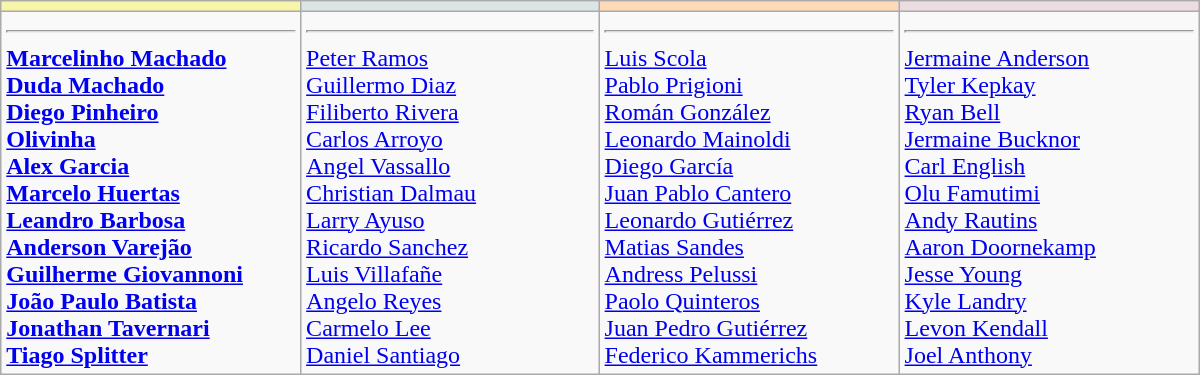<table border="1" cellpadding="2" width="800" class="wikitable">
<tr>
<td !align="center" width="200" bgcolor="#F7F6A8"></td>
<td !align="center" width="200" bgcolor="#DCE5E5"></td>
<td !align="center" width="200" bgcolor="#FFDAB9"></td>
<td !align="center" width="200" bgcolor="#EBDDE2"></td>
</tr>
<tr valign=top>
<td><strong> <hr> <a href='#'>Marcelinho Machado</a> <br> <a href='#'>Duda Machado</a> <br> <a href='#'>Diego Pinheiro</a> <br> <a href='#'>Olivinha</a> <br> <a href='#'>Alex Garcia</a> <br> <a href='#'>Marcelo Huertas</a> <br> <a href='#'>Leandro Barbosa</a> <br> <a href='#'>Anderson Varejão</a> <br> <a href='#'>Guilherme Giovannoni</a> <br> <a href='#'>João Paulo Batista</a> <br> <a href='#'>Jonathan Tavernari</a> <br> <a href='#'>Tiago Splitter</a></strong></td>
<td> <hr> <a href='#'>Peter Ramos</a> <br> <a href='#'>Guillermo Diaz</a> <br> <a href='#'>Filiberto Rivera</a> <br> <a href='#'>Carlos Arroyo</a> <br> <a href='#'>Angel Vassallo</a> <br> <a href='#'>Christian Dalmau</a> <br> <a href='#'>Larry Ayuso</a> <br> <a href='#'>Ricardo Sanchez</a> <br> <a href='#'>Luis Villafañe</a> <br> <a href='#'>Angelo Reyes</a> <br> <a href='#'>Carmelo Lee</a> <br> <a href='#'>Daniel Santiago</a></td>
<td> <hr> <a href='#'>Luis Scola</a> <br> <a href='#'>Pablo Prigioni</a> <br> <a href='#'>Román González</a> <br> <a href='#'>Leonardo Mainoldi</a> <br> <a href='#'>Diego García</a> <br> <a href='#'>Juan Pablo Cantero</a> <br> <a href='#'>Leonardo Gutiérrez</a> <br> <a href='#'>Matias Sandes</a> <br> <a href='#'>Andress Pelussi</a> <br> <a href='#'>Paolo Quinteros</a> <br> <a href='#'>Juan Pedro Gutiérrez</a> <br> <a href='#'>Federico Kammerichs</a></td>
<td> <hr> <a href='#'>Jermaine Anderson</a> <br> <a href='#'>Tyler Kepkay</a> <br> <a href='#'>Ryan Bell</a> <br> <a href='#'>Jermaine Bucknor</a> <br> <a href='#'>Carl English</a> <br> <a href='#'>Olu Famutimi</a> <br> <a href='#'>Andy Rautins</a> <br> <a href='#'>Aaron Doornekamp</a> <br> <a href='#'>Jesse Young</a> <br> <a href='#'>Kyle Landry</a> <br> <a href='#'>Levon Kendall</a> <br> <a href='#'>Joel Anthony</a></td>
</tr>
</table>
